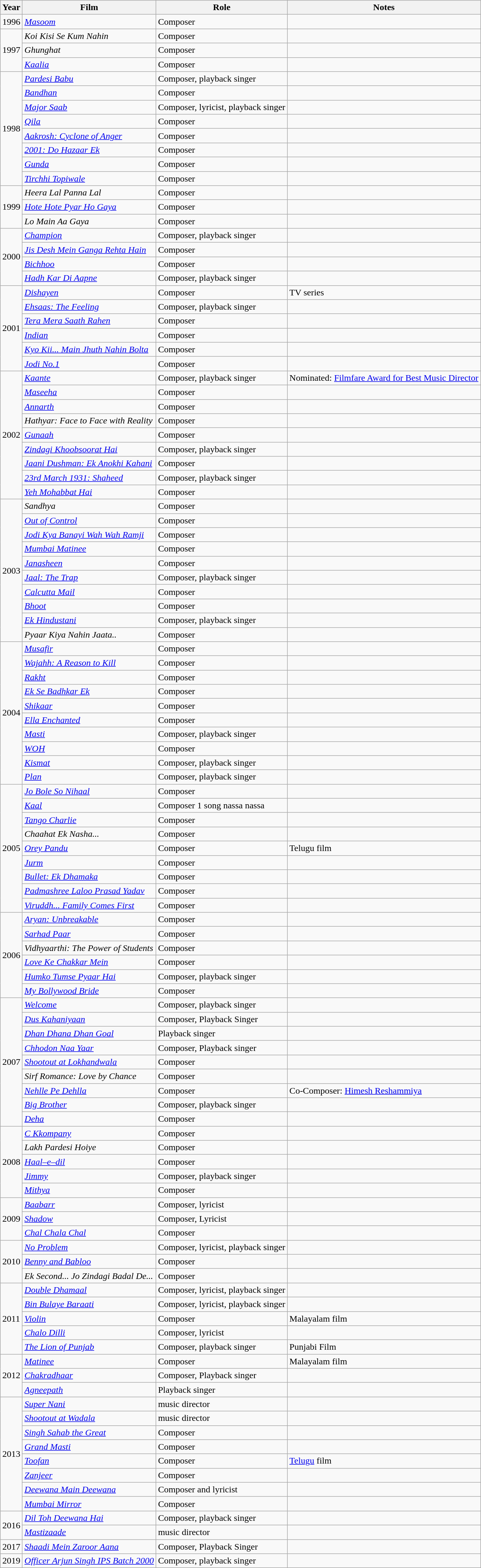<table class="wikitable sortable">
<tr>
<th>Year</th>
<th>Film</th>
<th>Role</th>
<th>Notes</th>
</tr>
<tr>
<td>1996</td>
<td><em><a href='#'>Masoom</a></em></td>
<td>Composer</td>
<td></td>
</tr>
<tr>
<td rowspan="3">1997</td>
<td><em>Koi Kisi Se Kum Nahin</em></td>
<td>Composer</td>
<td></td>
</tr>
<tr>
<td><em>Ghunghat</em></td>
<td>Composer</td>
<td></td>
</tr>
<tr>
<td><em><a href='#'>Kaalia</a></em></td>
<td>Composer</td>
<td></td>
</tr>
<tr>
<td rowspan="8">1998</td>
<td><em><a href='#'>Pardesi Babu</a></em></td>
<td>Composer, playback singer</td>
<td></td>
</tr>
<tr>
<td><em><a href='#'>Bandhan</a></em></td>
<td>Composer</td>
<td></td>
</tr>
<tr>
<td><em><a href='#'>Major Saab</a></em></td>
<td>Composer, lyricist, playback singer</td>
<td></td>
</tr>
<tr>
<td><em><a href='#'>Qila</a></em></td>
<td>Composer</td>
<td></td>
</tr>
<tr>
<td><em><a href='#'>Aakrosh: Cyclone of Anger</a></em></td>
<td>Composer</td>
<td></td>
</tr>
<tr>
<td><em><a href='#'>2001: Do Hazaar Ek</a></em></td>
<td>Composer</td>
<td></td>
</tr>
<tr>
<td><em><a href='#'>Gunda</a></em></td>
<td>Composer</td>
<td></td>
</tr>
<tr>
<td><em><a href='#'>Tirchhi Topiwale</a></em></td>
<td>Composer</td>
<td></td>
</tr>
<tr>
<td rowspan="3">1999</td>
<td><em>Heera Lal Panna Lal</em></td>
<td>Composer</td>
<td></td>
</tr>
<tr>
<td><em><a href='#'>Hote Hote Pyar Ho Gaya</a></em></td>
<td>Composer</td>
<td></td>
</tr>
<tr>
<td><em>Lo Main Aa Gaya</em></td>
<td>Composer</td>
<td></td>
</tr>
<tr>
<td rowspan="4">2000</td>
<td><em><a href='#'>Champion</a></em></td>
<td>Composer, playback singer</td>
<td></td>
</tr>
<tr>
<td><em><a href='#'>Jis Desh Mein Ganga Rehta Hain</a></em></td>
<td>Composer</td>
<td></td>
</tr>
<tr>
<td><em><a href='#'>Bichhoo</a></em></td>
<td>Composer</td>
<td></td>
</tr>
<tr>
<td><em><a href='#'>Hadh Kar Di Aapne</a></em></td>
<td>Composer, playback singer</td>
<td></td>
</tr>
<tr>
<td rowspan="6">2001</td>
<td><em><a href='#'>Dishayen</a></em></td>
<td>Composer</td>
<td>TV series</td>
</tr>
<tr>
<td><em><a href='#'>Ehsaas: The Feeling</a> </em></td>
<td>Composer, playback singer</td>
<td></td>
</tr>
<tr>
<td><em><a href='#'>Tera Mera Saath Rahen</a></em></td>
<td>Composer</td>
<td></td>
</tr>
<tr>
<td><em><a href='#'>Indian</a></em></td>
<td>Composer</td>
<td></td>
</tr>
<tr>
<td><em><a href='#'>Kyo Kii... Main Jhuth Nahin Bolta</a></em></td>
<td>Composer</td>
<td></td>
</tr>
<tr>
<td><em><a href='#'>Jodi No.1</a></em></td>
<td>Composer</td>
<td></td>
</tr>
<tr>
<td rowspan="9">2002</td>
<td><em><a href='#'>Kaante</a></em></td>
<td>Composer, playback singer</td>
<td>Nominated: <a href='#'>Filmfare Award for Best Music Director</a></td>
</tr>
<tr>
<td><em><a href='#'>Maseeha</a></em></td>
<td>Composer</td>
<td></td>
</tr>
<tr>
<td><em><a href='#'>Annarth</a></em></td>
<td>Composer</td>
<td></td>
</tr>
<tr>
<td><em>Hathyar: Face to Face with Reality</em></td>
<td>Composer</td>
<td></td>
</tr>
<tr>
<td><em><a href='#'>Gunaah</a></em></td>
<td>Composer</td>
<td></td>
</tr>
<tr>
<td><em><a href='#'>Zindagi Khoobsoorat Hai</a></em></td>
<td>Composer, playback singer</td>
<td></td>
</tr>
<tr>
<td><em><a href='#'>Jaani Dushman: Ek Anokhi Kahani</a></em></td>
<td>Composer</td>
<td></td>
</tr>
<tr>
<td><em><a href='#'>23rd March 1931: Shaheed</a></em></td>
<td>Composer, playback singer</td>
<td></td>
</tr>
<tr>
<td><em><a href='#'>Yeh Mohabbat Hai</a></em></td>
<td>Composer</td>
<td></td>
</tr>
<tr>
<td rowspan="10">2003</td>
<td><em>Sandhya</em></td>
<td>Composer</td>
<td></td>
</tr>
<tr>
<td><em><a href='#'>Out of Control</a></em></td>
<td>Composer</td>
<td></td>
</tr>
<tr>
<td><em><a href='#'>Jodi Kya Banayi Wah Wah Ramji</a></em></td>
<td>Composer</td>
<td></td>
</tr>
<tr>
<td><em><a href='#'>Mumbai Matinee</a></em></td>
<td>Composer</td>
<td></td>
</tr>
<tr>
<td><em><a href='#'>Janasheen</a></em></td>
<td>Composer</td>
<td></td>
</tr>
<tr>
<td><em><a href='#'>Jaal: The Trap</a></em></td>
<td>Composer, playback singer</td>
<td></td>
</tr>
<tr>
<td><em><a href='#'>Calcutta Mail</a></em></td>
<td>Composer</td>
<td></td>
</tr>
<tr>
<td><em><a href='#'>Bhoot</a></em></td>
<td>Composer</td>
<td></td>
</tr>
<tr>
<td><em><a href='#'>Ek Hindustani</a></em></td>
<td>Composer, playback singer</td>
<td></td>
</tr>
<tr>
<td><em>Pyaar Kiya Nahin Jaata..</em></td>
<td>Composer</td>
<td></td>
</tr>
<tr>
<td rowspan="10">2004</td>
<td><em><a href='#'>Musafir</a></em></td>
<td>Composer</td>
<td></td>
</tr>
<tr>
<td><em><a href='#'>Wajahh: A Reason to Kill</a></em></td>
<td>Composer</td>
<td></td>
</tr>
<tr>
<td><em><a href='#'>Rakht</a></em></td>
<td>Composer</td>
<td></td>
</tr>
<tr>
<td><em><a href='#'>Ek Se Badhkar Ek</a></em></td>
<td>Composer</td>
<td></td>
</tr>
<tr>
<td><em><a href='#'>Shikaar</a></em></td>
<td>Composer</td>
<td></td>
</tr>
<tr>
<td><em><a href='#'>Ella Enchanted</a></em></td>
<td>Composer</td>
<td></td>
</tr>
<tr>
<td><em><a href='#'>Masti</a></em></td>
<td>Composer, playback singer</td>
<td></td>
</tr>
<tr>
<td><em><a href='#'>WOH</a></em></td>
<td>Composer</td>
<td></td>
</tr>
<tr>
<td><em><a href='#'>Kismat</a></em></td>
<td>Composer, playback singer</td>
<td></td>
</tr>
<tr>
<td><em><a href='#'>Plan</a></em></td>
<td>Composer, playback singer</td>
<td></td>
</tr>
<tr>
<td rowspan="9">2005</td>
<td><em><a href='#'>Jo Bole So Nihaal</a></em></td>
<td>Composer</td>
<td></td>
</tr>
<tr>
<td><em><a href='#'>Kaal</a></em></td>
<td>Composer 1 song nassa nassa</td>
<td></td>
</tr>
<tr>
<td><em><a href='#'>Tango Charlie</a></em></td>
<td>Composer</td>
<td></td>
</tr>
<tr>
<td><em>Chaahat Ek Nasha...</em></td>
<td>Composer</td>
<td></td>
</tr>
<tr>
<td><em><a href='#'>Orey Pandu</a></em></td>
<td>Composer</td>
<td>Telugu film</td>
</tr>
<tr>
<td><em><a href='#'>Jurm</a></em></td>
<td>Composer</td>
<td></td>
</tr>
<tr>
<td><em><a href='#'>Bullet: Ek Dhamaka</a></em></td>
<td>Composer</td>
<td></td>
</tr>
<tr>
<td><em><a href='#'>Padmashree Laloo Prasad Yadav</a></em></td>
<td>Composer</td>
<td></td>
</tr>
<tr>
<td><em><a href='#'>Viruddh... Family Comes First</a></em></td>
<td>Composer</td>
<td></td>
</tr>
<tr>
<td rowspan="6">2006</td>
<td><em><a href='#'>Aryan: Unbreakable</a></em></td>
<td>Composer</td>
<td></td>
</tr>
<tr>
<td><em><a href='#'>Sarhad Paar</a></em></td>
<td>Composer</td>
<td></td>
</tr>
<tr>
<td><em>Vidhyaarthi: The Power of Students</em></td>
<td>Composer</td>
<td></td>
</tr>
<tr>
<td><em><a href='#'>Love Ke Chakkar Mein</a></em></td>
<td>Composer</td>
<td></td>
</tr>
<tr>
<td><em><a href='#'>Humko Tumse Pyaar Hai</a></em></td>
<td>Composer, playback singer</td>
</tr>
<tr>
<td><em><a href='#'>My Bollywood Bride</a></em></td>
<td>Composer</td>
<td></td>
</tr>
<tr>
<td rowspan="9">2007</td>
<td><em><a href='#'>Welcome</a></em></td>
<td>Composer, playback singer</td>
<td></td>
</tr>
<tr>
<td><em><a href='#'>Dus Kahaniyaan</a></em></td>
<td>Composer, Playback Singer</td>
<td></td>
</tr>
<tr>
<td><em><a href='#'>Dhan Dhana Dhan Goal</a></em></td>
<td>Playback singer</td>
<td></td>
</tr>
<tr>
<td><em><a href='#'>Chhodon Naa Yaar</a></em></td>
<td>Composer, Playback singer</td>
<td></td>
</tr>
<tr>
<td><em><a href='#'>Shootout at Lokhandwala</a></em></td>
<td>Composer</td>
<td></td>
</tr>
<tr>
<td><em>Sirf Romance: Love by Chance</em></td>
<td>Composer</td>
<td></td>
</tr>
<tr>
<td><em><a href='#'>Nehlle Pe Dehlla</a></em></td>
<td>Composer</td>
<td>Co-Composer: <a href='#'>Himesh Reshammiya</a></td>
</tr>
<tr>
<td><em><a href='#'>Big Brother</a></em></td>
<td>Composer, playback singer</td>
<td></td>
</tr>
<tr>
<td><em><a href='#'>Deha</a></em></td>
<td>Composer</td>
<td></td>
</tr>
<tr>
<td rowspan="5">2008</td>
<td><em><a href='#'>C Kkompany</a></em></td>
<td>Composer</td>
<td></td>
</tr>
<tr>
<td><em>Lakh Pardesi Hoiye</em></td>
<td>Composer</td>
<td></td>
</tr>
<tr>
<td><em><a href='#'>Haal–e–dil</a></em></td>
<td>Composer</td>
<td></td>
</tr>
<tr>
<td><em><a href='#'>Jimmy</a></em></td>
<td>Composer, playback singer</td>
<td></td>
</tr>
<tr>
<td><em><a href='#'>Mithya</a></em></td>
<td>Composer</td>
<td></td>
</tr>
<tr>
<td rowspan="3">2009</td>
<td><em><a href='#'>Baabarr</a></em></td>
<td>Composer, lyricist</td>
<td></td>
</tr>
<tr>
<td><em><a href='#'>Shadow</a></em></td>
<td>Composer, Lyricist</td>
<td></td>
</tr>
<tr>
<td><em><a href='#'>Chal Chala Chal</a></em></td>
<td>Composer</td>
<td></td>
</tr>
<tr>
<td rowspan="3">2010</td>
<td><em><a href='#'>No Problem</a></em></td>
<td>Composer, lyricist, playback singer</td>
<td></td>
</tr>
<tr>
<td><em><a href='#'>Benny and Babloo</a></em></td>
<td>Composer</td>
<td></td>
</tr>
<tr>
<td><em>Ek Second... Jo Zindagi Badal De...</em></td>
<td>Composer</td>
<td></td>
</tr>
<tr>
<td rowspan="5">2011</td>
<td><em><a href='#'>Double Dhamaal</a></em></td>
<td>Composer, lyricist, playback singer</td>
<td></td>
</tr>
<tr>
<td><em><a href='#'>Bin Bulaye Baraati</a></em></td>
<td>Composer, lyricist, playback singer</td>
<td></td>
</tr>
<tr>
<td><em><a href='#'>Violin</a></em></td>
<td>Composer</td>
<td>Malayalam film</td>
</tr>
<tr>
<td><em><a href='#'>Chalo Dilli</a></em></td>
<td>Composer, lyricist</td>
<td></td>
</tr>
<tr>
<td><em><a href='#'>The Lion of Punjab</a></em></td>
<td>Composer, playback singer</td>
<td>Punjabi Film</td>
</tr>
<tr>
<td rowspan="3">2012</td>
<td><em><a href='#'>Matinee</a></em></td>
<td>Composer</td>
<td>Malayalam film</td>
</tr>
<tr>
<td><em><a href='#'>Chakradhaar</a></em></td>
<td>Composer, Playback singer</td>
<td></td>
</tr>
<tr>
<td><em><a href='#'>Agneepath</a></em></td>
<td>Playback singer</td>
<td></td>
</tr>
<tr>
<td rowspan="8">2013</td>
<td><em><a href='#'>Super Nani</a></em></td>
<td>music director</td>
<td></td>
</tr>
<tr>
<td><em><a href='#'>Shootout at Wadala</a></em></td>
<td>music director</td>
<td></td>
</tr>
<tr>
<td><em><a href='#'>Singh Sahab the Great</a></em></td>
<td>Composer</td>
<td></td>
</tr>
<tr>
<td><em><a href='#'>Grand Masti</a></em></td>
<td>Composer</td>
<td></td>
</tr>
<tr>
<td><em><a href='#'>Toofan</a></em></td>
<td>Composer</td>
<td><a href='#'>Telugu</a> film</td>
</tr>
<tr>
<td><em><a href='#'>Zanjeer</a></em></td>
<td>Composer</td>
<td></td>
</tr>
<tr>
<td><em><a href='#'>Deewana Main Deewana</a></em></td>
<td>Composer and lyricist</td>
<td></td>
</tr>
<tr>
<td><em><a href='#'>Mumbai Mirror</a></em></td>
<td>Composer</td>
<td></td>
</tr>
<tr>
<td rowspan="2">2016</td>
<td><em><a href='#'>Dil Toh Deewana Hai</a></em></td>
<td>Composer, playback singer</td>
<td></td>
</tr>
<tr>
<td><em><a href='#'>Mastizaade</a></em></td>
<td>music director</td>
<td></td>
</tr>
<tr>
<td>2017</td>
<td><em><a href='#'>Shaadi Mein Zaroor Aana</a></em></td>
<td>Composer, Playback Singer</td>
<td></td>
</tr>
<tr>
<td>2019</td>
<td><em><a href='#'>Officer Arjun Singh IPS Batch 2000</a></em></td>
<td>Composer, playback singer</td>
<td></td>
</tr>
</table>
